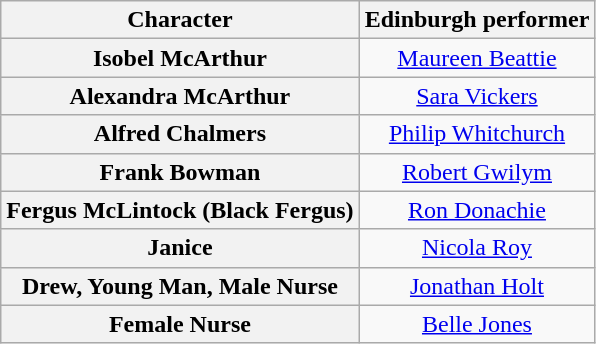<table class="wikitable">
<tr>
<th scope="col">Character</th>
<th scope="col" class="unsortable">Edinburgh performer</th>
</tr>
<tr>
<th scope="row">Isobel McArthur</th>
<td align="center" colspan="1"><a href='#'>Maureen Beattie</a></td>
</tr>
<tr>
<th scope="row">Alexandra McArthur</th>
<td align="center" colspan="1"><a href='#'>Sara Vickers</a></td>
</tr>
<tr>
<th scope="row">Alfred Chalmers</th>
<td align="center" colspan="1"><a href='#'>Philip Whitchurch</a></td>
</tr>
<tr>
<th scope="row">Frank Bowman</th>
<td align="center" colspan="1"><a href='#'>Robert Gwilym</a></td>
</tr>
<tr>
<th scope="row">Fergus McLintock (Black Fergus)</th>
<td align="center" colspan="1"><a href='#'>Ron Donachie</a></td>
</tr>
<tr>
<th scope="row">Janice</th>
<td align="center" colspan="1"><a href='#'>Nicola Roy</a></td>
</tr>
<tr>
<th scope="row">Drew, Young Man, Male Nurse</th>
<td align="center" colspan="1"><a href='#'>Jonathan Holt</a></td>
</tr>
<tr>
<th scope="row">Female Nurse</th>
<td align="center" colspan="1"><a href='#'>Belle Jones</a></td>
</tr>
</table>
